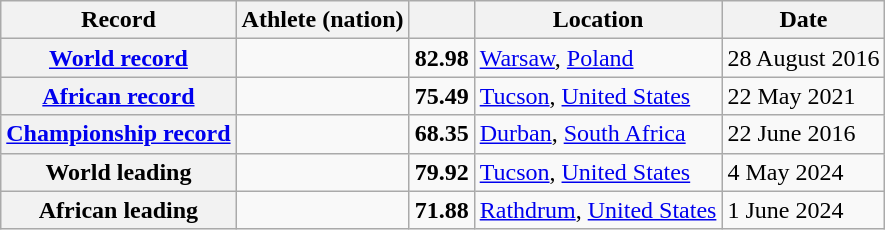<table class="wikitable">
<tr>
<th scope="col">Record</th>
<th scope="col">Athlete (nation)</th>
<th scope="col"></th>
<th scope="col">Location</th>
<th scope="col">Date</th>
</tr>
<tr>
<th scope="row"><a href='#'>World record</a></th>
<td></td>
<td align="center"><strong>82.98</strong></td>
<td><a href='#'>Warsaw</a>, <a href='#'>Poland</a></td>
<td>28 August 2016</td>
</tr>
<tr>
<th scope="row"><a href='#'>African record</a></th>
<td></td>
<td align="center"><strong>75.49</strong></td>
<td><a href='#'>Tucson</a>, <a href='#'>United States</a></td>
<td>22 May 2021</td>
</tr>
<tr>
<th><a href='#'>Championship record</a></th>
<td></td>
<td align="center"><strong>68.35</strong></td>
<td><a href='#'>Durban</a>, <a href='#'>South Africa</a></td>
<td>22 June 2016</td>
</tr>
<tr>
<th scope="row">World leading</th>
<td></td>
<td align="center"><strong>79.92</strong></td>
<td><a href='#'>Tucson</a>, <a href='#'>United States</a></td>
<td>4 May 2024</td>
</tr>
<tr>
<th scope="row">African leading</th>
<td></td>
<td align="center"><strong>71.88</strong></td>
<td><a href='#'>Rathdrum</a>, <a href='#'>United States</a></td>
<td>1 June 2024</td>
</tr>
</table>
